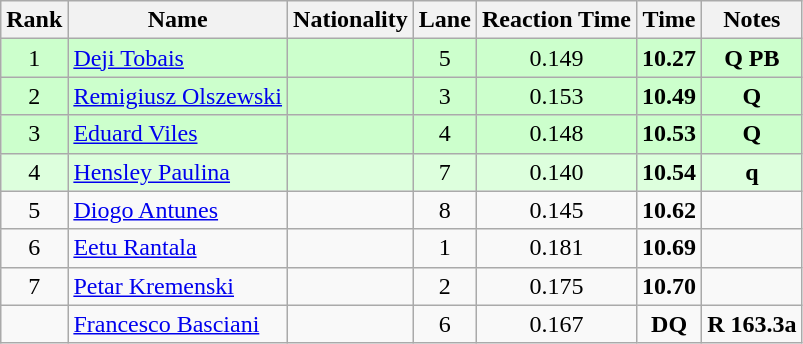<table class="wikitable sortable" style="text-align:center">
<tr>
<th>Rank</th>
<th>Name</th>
<th>Nationality</th>
<th>Lane</th>
<th>Reaction Time</th>
<th>Time</th>
<th>Notes</th>
</tr>
<tr bgcolor=ccffcc>
<td>1</td>
<td align=left><a href='#'>Deji Tobais</a></td>
<td align=left></td>
<td>5</td>
<td>0.149</td>
<td><strong>10.27</strong></td>
<td><strong>Q PB</strong></td>
</tr>
<tr bgcolor=ccffcc>
<td>2</td>
<td align=left><a href='#'>Remigiusz Olszewski</a></td>
<td align=left></td>
<td>3</td>
<td>0.153</td>
<td><strong>10.49</strong></td>
<td><strong>Q</strong></td>
</tr>
<tr bgcolor=ccffcc>
<td>3</td>
<td align=left><a href='#'>Eduard Viles</a></td>
<td align=left></td>
<td>4</td>
<td>0.148</td>
<td><strong>10.53</strong></td>
<td><strong>Q</strong></td>
</tr>
<tr bgcolor=ddffdd>
<td>4</td>
<td align=left><a href='#'>Hensley Paulina</a></td>
<td align=left></td>
<td>7</td>
<td>0.140</td>
<td><strong>10.54</strong></td>
<td><strong>q</strong></td>
</tr>
<tr>
<td>5</td>
<td align=left><a href='#'>Diogo Antunes</a></td>
<td align=left></td>
<td>8</td>
<td>0.145</td>
<td><strong>10.62</strong></td>
<td></td>
</tr>
<tr>
<td>6</td>
<td align=left><a href='#'>Eetu Rantala</a></td>
<td align=left></td>
<td>1</td>
<td>0.181</td>
<td><strong>10.69</strong></td>
<td></td>
</tr>
<tr>
<td>7</td>
<td align=left><a href='#'>Petar Kremenski</a></td>
<td align=left></td>
<td>2</td>
<td>0.175</td>
<td><strong>10.70</strong></td>
<td></td>
</tr>
<tr>
<td></td>
<td align=left><a href='#'>Francesco Basciani</a></td>
<td align=left></td>
<td>6</td>
<td>0.167</td>
<td><strong>DQ</strong></td>
<td><strong>R 163.3a</strong></td>
</tr>
</table>
